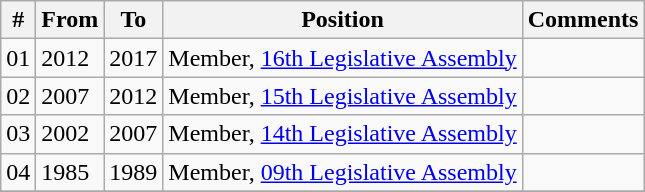<table class="wikitable sortable">
<tr>
<th>#</th>
<th>From</th>
<th>To</th>
<th>Position</th>
<th>Comments</th>
</tr>
<tr>
<td>01</td>
<td>2012</td>
<td>2017</td>
<td>Member, <a href='#'>16th Legislative Assembly</a></td>
<td></td>
</tr>
<tr>
<td>02</td>
<td>2007</td>
<td>2012</td>
<td>Member, <a href='#'>15th Legislative Assembly</a></td>
<td></td>
</tr>
<tr>
<td>03</td>
<td>2002</td>
<td>2007</td>
<td>Member, <a href='#'>14th Legislative Assembly</a></td>
<td></td>
</tr>
<tr>
<td>04</td>
<td>1985</td>
<td>1989</td>
<td>Member, <a href='#'>09th Legislative Assembly</a></td>
<td></td>
</tr>
<tr>
</tr>
</table>
